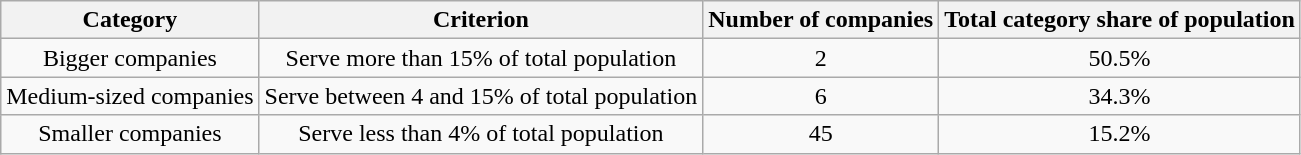<table class="wikitable" style="text-align:center;">
<tr>
<th>Category</th>
<th>Criterion</th>
<th>Number of companies</th>
<th>Total category share of population</th>
</tr>
<tr>
<td>Bigger companies</td>
<td>Serve more than 15% of total population</td>
<td>2</td>
<td>50.5%</td>
</tr>
<tr>
<td>Medium-sized companies</td>
<td>Serve between 4 and 15% of total population</td>
<td>6</td>
<td>34.3%</td>
</tr>
<tr>
<td>Smaller companies</td>
<td>Serve less than 4% of total population</td>
<td>45</td>
<td>15.2%</td>
</tr>
</table>
